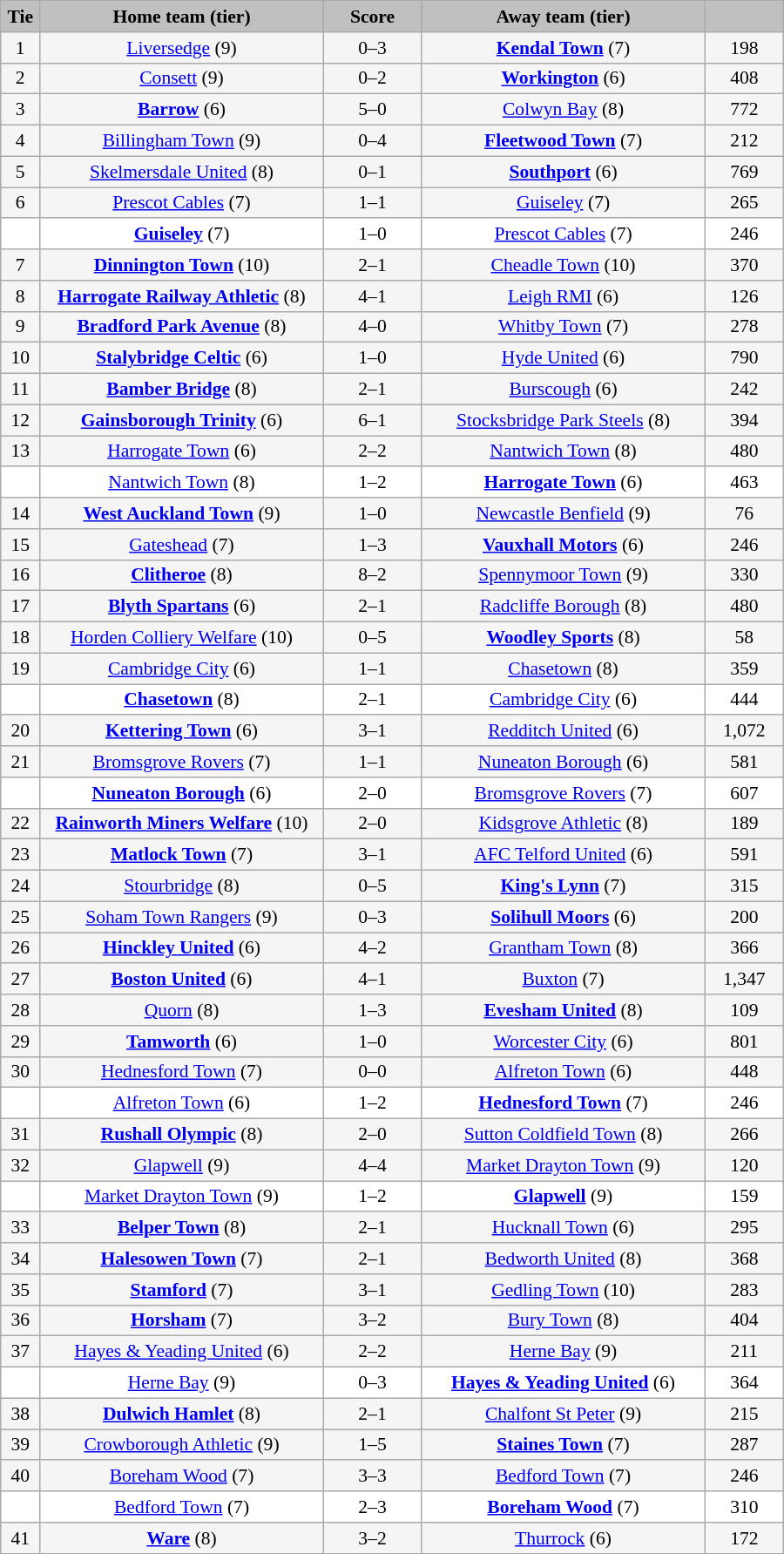<table class="wikitable" style="width: 600px; background:WhiteSmoke; text-align:center; font-size:90%">
<tr>
<td scope="col" style="width:  5.00%; background:silver;"><strong>Tie</strong></td>
<td scope="col" style="width: 36.25%; background:silver;"><strong>Home team (tier)</strong></td>
<td scope="col" style="width: 12.50%; background:silver;"><strong>Score</strong></td>
<td scope="col" style="width: 36.25%; background:silver;"><strong>Away team (tier)</strong></td>
<td scope="col" style="width: 10.00%; background:silver;"><strong></strong></td>
</tr>
<tr>
<td>1</td>
<td><a href='#'>Liversedge</a> (9)</td>
<td>0–3</td>
<td><strong><a href='#'>Kendal Town</a></strong> (7)</td>
<td>198</td>
</tr>
<tr>
<td>2</td>
<td><a href='#'>Consett</a> (9)</td>
<td>0–2</td>
<td><strong><a href='#'>Workington</a></strong> (6)</td>
<td>408</td>
</tr>
<tr>
<td>3</td>
<td><strong><a href='#'>Barrow</a></strong> (6)</td>
<td>5–0</td>
<td><a href='#'>Colwyn Bay</a> (8)</td>
<td>772</td>
</tr>
<tr>
<td>4</td>
<td><a href='#'>Billingham Town</a> (9)</td>
<td>0–4</td>
<td><strong><a href='#'>Fleetwood Town</a></strong> (7)</td>
<td>212</td>
</tr>
<tr>
<td>5</td>
<td><a href='#'>Skelmersdale United</a> (8)</td>
<td>0–1</td>
<td><strong><a href='#'>Southport</a></strong> (6)</td>
<td>769</td>
</tr>
<tr>
<td>6</td>
<td><a href='#'>Prescot Cables</a> (7)</td>
<td>1–1</td>
<td><a href='#'>Guiseley</a> (7)</td>
<td>265</td>
</tr>
<tr style="background:white;">
<td><em></em></td>
<td><strong><a href='#'>Guiseley</a></strong> (7)</td>
<td>1–0</td>
<td><a href='#'>Prescot Cables</a> (7)</td>
<td>246</td>
</tr>
<tr>
<td>7</td>
<td><strong><a href='#'>Dinnington Town</a></strong> (10)</td>
<td>2–1</td>
<td><a href='#'>Cheadle Town</a> (10)</td>
<td>370</td>
</tr>
<tr>
<td>8</td>
<td><strong><a href='#'>Harrogate Railway Athletic</a></strong> (8)</td>
<td>4–1</td>
<td><a href='#'>Leigh RMI</a> (6)</td>
<td>126</td>
</tr>
<tr>
<td>9</td>
<td><strong><a href='#'>Bradford Park Avenue</a></strong> (8)</td>
<td>4–0</td>
<td><a href='#'>Whitby Town</a> (7)</td>
<td>278</td>
</tr>
<tr>
<td>10</td>
<td><strong><a href='#'>Stalybridge Celtic</a></strong> (6)</td>
<td>1–0</td>
<td><a href='#'>Hyde United</a> (6)</td>
<td>790</td>
</tr>
<tr>
<td>11</td>
<td><strong><a href='#'>Bamber Bridge</a></strong> (8)</td>
<td>2–1</td>
<td><a href='#'>Burscough</a> (6)</td>
<td>242</td>
</tr>
<tr>
<td>12</td>
<td><strong><a href='#'>Gainsborough Trinity</a></strong> (6)</td>
<td>6–1</td>
<td><a href='#'>Stocksbridge Park Steels</a> (8)</td>
<td>394</td>
</tr>
<tr>
<td>13</td>
<td><a href='#'>Harrogate Town</a> (6)</td>
<td>2–2</td>
<td><a href='#'>Nantwich Town</a> (8)</td>
<td>480</td>
</tr>
<tr style="background:white;">
<td><em></em></td>
<td><a href='#'>Nantwich Town</a> (8)</td>
<td>1–2</td>
<td><strong><a href='#'>Harrogate Town</a></strong> (6)</td>
<td>463</td>
</tr>
<tr>
<td>14</td>
<td><strong><a href='#'>West Auckland Town</a></strong> (9)</td>
<td>1–0</td>
<td><a href='#'>Newcastle Benfield</a> (9)</td>
<td>76</td>
</tr>
<tr>
<td>15</td>
<td><a href='#'>Gateshead</a> (7)</td>
<td>1–3</td>
<td><strong><a href='#'>Vauxhall Motors</a></strong> (6)</td>
<td>246</td>
</tr>
<tr>
<td>16</td>
<td><strong><a href='#'>Clitheroe</a></strong> (8)</td>
<td>8–2</td>
<td><a href='#'>Spennymoor Town</a> (9)</td>
<td>330</td>
</tr>
<tr>
<td>17</td>
<td><strong><a href='#'>Blyth Spartans</a></strong> (6)</td>
<td>2–1</td>
<td><a href='#'>Radcliffe Borough</a> (8)</td>
<td>480</td>
</tr>
<tr>
<td>18</td>
<td><a href='#'>Horden Colliery Welfare</a> (10)</td>
<td>0–5</td>
<td><strong><a href='#'>Woodley Sports</a></strong> (8)</td>
<td>58</td>
</tr>
<tr>
<td>19</td>
<td><a href='#'>Cambridge City</a> (6)</td>
<td>1–1</td>
<td><a href='#'>Chasetown</a> (8)</td>
<td>359</td>
</tr>
<tr style="background:white;">
<td><em></em></td>
<td><strong><a href='#'>Chasetown</a></strong> (8)</td>
<td>2–1</td>
<td><a href='#'>Cambridge City</a> (6)</td>
<td>444</td>
</tr>
<tr>
<td>20</td>
<td><strong><a href='#'>Kettering Town</a></strong> (6)</td>
<td>3–1</td>
<td><a href='#'>Redditch United</a> (6)</td>
<td>1,072</td>
</tr>
<tr>
<td>21</td>
<td><a href='#'>Bromsgrove Rovers</a> (7)</td>
<td>1–1</td>
<td><a href='#'>Nuneaton Borough</a> (6)</td>
<td>581</td>
</tr>
<tr style="background:white;">
<td><em></em></td>
<td><strong><a href='#'>Nuneaton Borough</a></strong> (6)</td>
<td>2–0</td>
<td><a href='#'>Bromsgrove Rovers</a> (7)</td>
<td>607</td>
</tr>
<tr>
<td>22</td>
<td><strong><a href='#'>Rainworth Miners Welfare</a></strong> (10)</td>
<td>2–0</td>
<td><a href='#'>Kidsgrove Athletic</a> (8)</td>
<td>189</td>
</tr>
<tr>
<td>23</td>
<td><strong><a href='#'>Matlock Town</a></strong> (7)</td>
<td>3–1</td>
<td><a href='#'>AFC Telford United</a> (6)</td>
<td>591</td>
</tr>
<tr>
<td>24</td>
<td><a href='#'>Stourbridge</a> (8)</td>
<td>0–5</td>
<td><strong><a href='#'>King's Lynn</a></strong> (7)</td>
<td>315</td>
</tr>
<tr>
<td>25</td>
<td><a href='#'>Soham Town Rangers</a> (9)</td>
<td>0–3</td>
<td><strong><a href='#'>Solihull Moors</a></strong> (6)</td>
<td>200</td>
</tr>
<tr>
<td>26</td>
<td><strong><a href='#'>Hinckley United</a></strong> (6)</td>
<td>4–2</td>
<td><a href='#'>Grantham Town</a> (8)</td>
<td>366</td>
</tr>
<tr>
<td>27</td>
<td><strong><a href='#'>Boston United</a></strong> (6)</td>
<td>4–1</td>
<td><a href='#'>Buxton</a> (7)</td>
<td>1,347</td>
</tr>
<tr>
<td>28</td>
<td><a href='#'>Quorn</a> (8)</td>
<td>1–3</td>
<td><strong><a href='#'>Evesham United</a></strong> (8)</td>
<td>109</td>
</tr>
<tr>
<td>29</td>
<td><strong><a href='#'>Tamworth</a></strong> (6)</td>
<td>1–0</td>
<td><a href='#'>Worcester City</a> (6)</td>
<td>801</td>
</tr>
<tr>
<td>30</td>
<td><a href='#'>Hednesford Town</a> (7)</td>
<td>0–0</td>
<td><a href='#'>Alfreton Town</a> (6)</td>
<td>448</td>
</tr>
<tr style="background:white;">
<td><em></em></td>
<td><a href='#'>Alfreton Town</a> (6)</td>
<td>1–2</td>
<td><strong><a href='#'>Hednesford Town</a></strong> (7)</td>
<td>246</td>
</tr>
<tr>
<td>31</td>
<td><strong><a href='#'>Rushall Olympic</a></strong> (8)</td>
<td>2–0</td>
<td><a href='#'>Sutton Coldfield Town</a> (8)</td>
<td>266</td>
</tr>
<tr>
<td>32</td>
<td><a href='#'>Glapwell</a> (9)</td>
<td>4–4</td>
<td><a href='#'>Market Drayton Town</a> (9)</td>
<td>120</td>
</tr>
<tr style="background:white;">
<td><em></em></td>
<td><a href='#'>Market Drayton Town</a> (9)</td>
<td>1–2</td>
<td><strong><a href='#'>Glapwell</a></strong> (9)</td>
<td>159</td>
</tr>
<tr>
<td>33</td>
<td><strong><a href='#'>Belper Town</a></strong> (8)</td>
<td>2–1</td>
<td><a href='#'>Hucknall Town</a> (6)</td>
<td>295</td>
</tr>
<tr>
<td>34</td>
<td><strong><a href='#'>Halesowen Town</a></strong> (7)</td>
<td>2–1</td>
<td><a href='#'>Bedworth United</a> (8)</td>
<td>368</td>
</tr>
<tr>
<td>35</td>
<td><strong><a href='#'>Stamford</a></strong> (7)</td>
<td>3–1</td>
<td><a href='#'>Gedling Town</a> (10)</td>
<td>283</td>
</tr>
<tr>
<td>36</td>
<td><strong><a href='#'>Horsham</a></strong> (7)</td>
<td>3–2</td>
<td><a href='#'>Bury Town</a> (8)</td>
<td>404</td>
</tr>
<tr>
<td>37</td>
<td><a href='#'>Hayes & Yeading United</a> (6)</td>
<td>2–2</td>
<td><a href='#'>Herne Bay</a> (9)</td>
<td>211</td>
</tr>
<tr style="background:white;">
<td><em></em></td>
<td><a href='#'>Herne Bay</a> (9)</td>
<td>0–3</td>
<td><strong><a href='#'>Hayes & Yeading United</a></strong> (6)</td>
<td>364</td>
</tr>
<tr>
<td>38</td>
<td><strong><a href='#'>Dulwich Hamlet</a></strong> (8)</td>
<td>2–1</td>
<td><a href='#'>Chalfont St Peter</a> (9)</td>
<td>215</td>
</tr>
<tr>
<td>39</td>
<td><a href='#'>Crowborough Athletic</a> (9)</td>
<td>1–5</td>
<td><strong><a href='#'>Staines Town</a></strong> (7)</td>
<td>287</td>
</tr>
<tr>
<td>40</td>
<td><a href='#'>Boreham Wood</a> (7)</td>
<td>3–3</td>
<td><a href='#'>Bedford Town</a> (7)</td>
<td>246</td>
</tr>
<tr style="background:white;">
<td><em></em></td>
<td><a href='#'>Bedford Town</a> (7)</td>
<td>2–3</td>
<td><strong><a href='#'>Boreham Wood</a></strong> (7)</td>
<td>310</td>
</tr>
<tr>
<td>41</td>
<td><strong><a href='#'>Ware</a></strong> (8)</td>
<td>3–2</td>
<td><a href='#'>Thurrock</a> (6)</td>
<td>172</td>
</tr>
</table>
